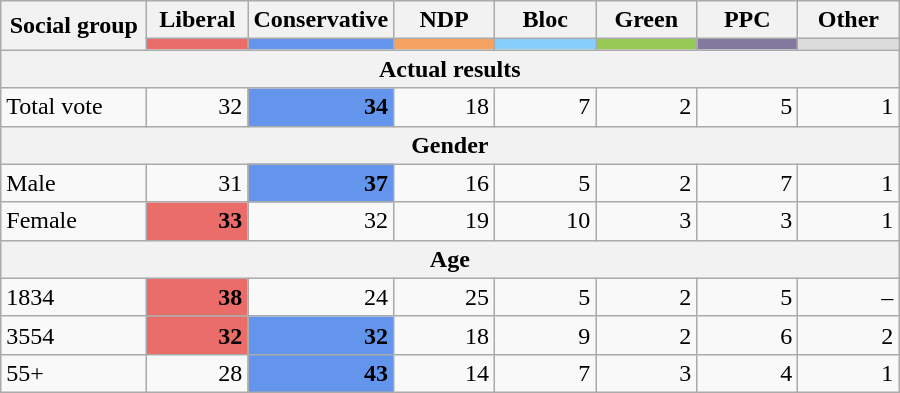<table class="wikitable" style="text-align:right">
<tr>
<th style="width:90px;" rowspan="2">Social group</th>
<th style="width:60px;">Liberal</th>
<th style="width:60px;">Conservative</th>
<th style="width:60px;">NDP</th>
<th style="width:60px;">Bloc</th>
<th style="width:60px;">Green</th>
<th style="width:60px;">PPC</th>
<th style="width:60px;">Other</th>
</tr>
<tr>
<th style="background-color:#EA6D6A;"></th>
<th style="background-color:#6495ED;"></th>
<th style="background-color:#F4A460;"></th>
<th style="background-color:#87CEFA;"></th>
<th style="background-color:#99C955;"></th>
<th style="background-color:#83789E;"></th>
<th style="background-color:#DCDCDC;"></th>
</tr>
<tr>
<th colspan="8">Actual results</th>
</tr>
<tr>
<td style="text-align:left">Total vote</td>
<td>32</td>
<td style="background-color:#6495ED;"><strong>34</strong></td>
<td>18</td>
<td>7</td>
<td>2</td>
<td>5</td>
<td>1</td>
</tr>
<tr>
<th colspan="8">Gender</th>
</tr>
<tr>
<td style="text-align:left">Male</td>
<td>31</td>
<td style="background-color:#6495ED;"><strong>37</strong></td>
<td>16</td>
<td>5</td>
<td>2</td>
<td>7</td>
<td>1</td>
</tr>
<tr>
<td style="text-align:left">Female</td>
<td style="background-color:#EA6D6A;"><strong>33</strong></td>
<td>32</td>
<td>19</td>
<td>10</td>
<td>3</td>
<td>3</td>
<td>1</td>
</tr>
<tr>
<th colspan="8">Age</th>
</tr>
<tr>
<td style="text-align:left">1834</td>
<td style="background-color:#EA6D6A;"><strong>38</strong></td>
<td>24</td>
<td>25</td>
<td>5</td>
<td>2</td>
<td>5</td>
<td>–</td>
</tr>
<tr>
<td style="text-align:left">3554</td>
<td style="background-color:#EA6D6A;"><strong>32</strong></td>
<td style="background-color:#6495ED;"><strong>32</strong></td>
<td>18</td>
<td>9</td>
<td>2</td>
<td>6</td>
<td>2</td>
</tr>
<tr>
<td style="text-align:left">55+</td>
<td>28</td>
<td style="background-color:#6495ED;"><strong>43</strong></td>
<td>14</td>
<td>7</td>
<td>3</td>
<td>4</td>
<td>1</td>
</tr>
</table>
